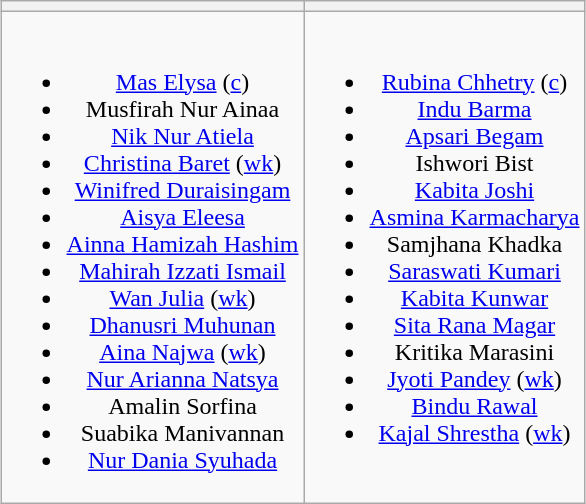<table class="wikitable" style="text-align:center; margin:auto">
<tr>
<th></th>
<th></th>
</tr>
<tr style="vertical-align:top">
<td><br><ul><li><a href='#'>Mas Elysa</a> (<a href='#'>c</a>)</li><li>Musfirah Nur Ainaa</li><li><a href='#'>Nik Nur Atiela</a></li><li><a href='#'>Christina Baret</a> (<a href='#'>wk</a>)</li><li><a href='#'>Winifred Duraisingam</a></li><li><a href='#'>Aisya Eleesa</a></li><li><a href='#'>Ainna Hamizah Hashim</a></li><li><a href='#'>Mahirah Izzati Ismail</a></li><li><a href='#'>Wan Julia</a> (<a href='#'>wk</a>)</li><li><a href='#'>Dhanusri Muhunan</a></li><li><a href='#'>Aina Najwa</a> (<a href='#'>wk</a>)</li><li><a href='#'>Nur Arianna Natsya</a></li><li>Amalin Sorfina</li><li>Suabika Manivannan</li><li><a href='#'>Nur Dania Syuhada</a></li></ul></td>
<td><br><ul><li><a href='#'>Rubina Chhetry</a> (<a href='#'>c</a>)</li><li><a href='#'>Indu Barma</a></li><li><a href='#'>Apsari Begam</a></li><li>Ishwori Bist</li><li><a href='#'>Kabita Joshi</a></li><li><a href='#'>Asmina Karmacharya</a></li><li>Samjhana Khadka</li><li><a href='#'>Saraswati Kumari</a></li><li><a href='#'>Kabita Kunwar</a></li><li><a href='#'>Sita Rana Magar</a></li><li>Kritika Marasini</li><li><a href='#'>Jyoti Pandey</a> (<a href='#'>wk</a>)</li><li><a href='#'>Bindu Rawal</a></li><li><a href='#'>Kajal Shrestha</a> (<a href='#'>wk</a>)</li></ul></td>
</tr>
</table>
